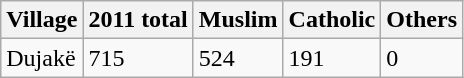<table class="wikitable">
<tr>
<th>Village</th>
<th>2011 total</th>
<th>Muslim</th>
<th>Catholic</th>
<th>Others</th>
</tr>
<tr>
<td>Dujakë</td>
<td>715</td>
<td>524</td>
<td>191</td>
<td>0</td>
</tr>
</table>
